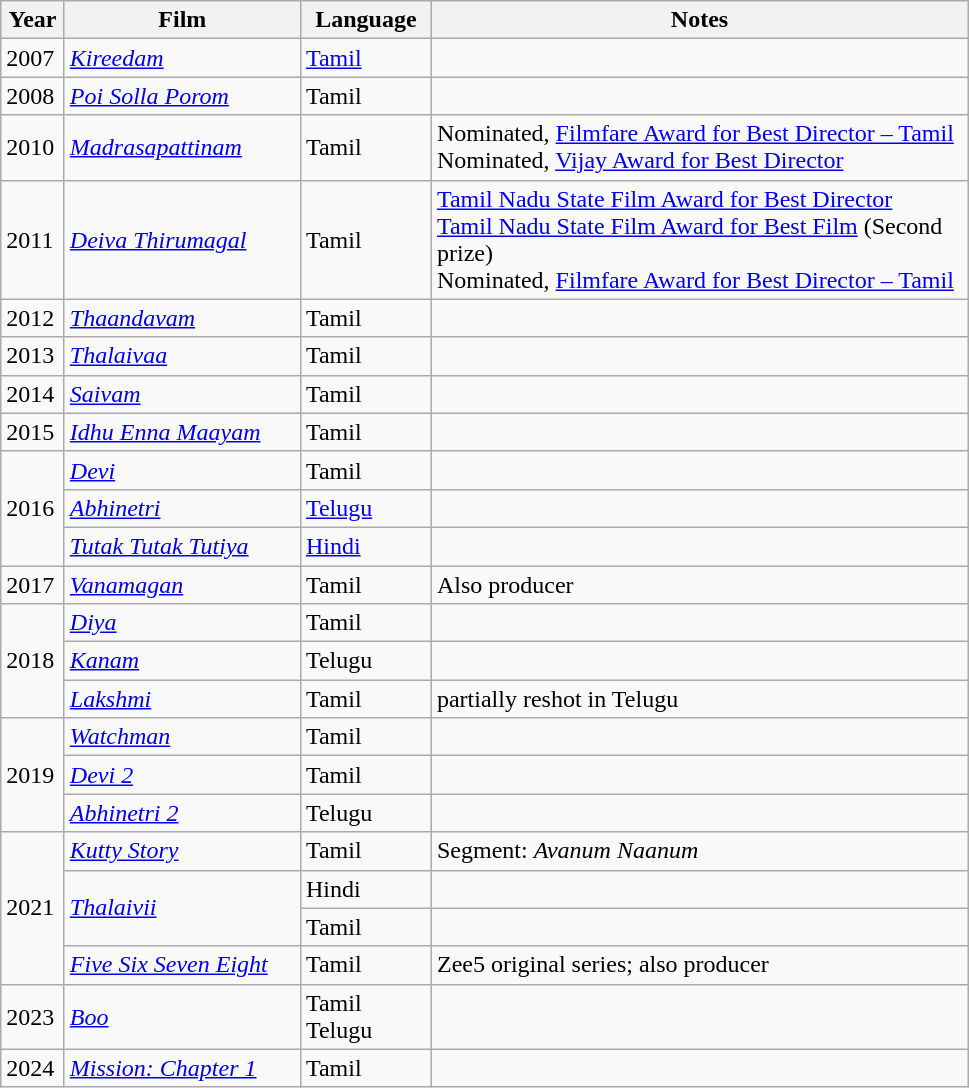<table class="wikitable sortable">
<tr>
<th rowspan="2" style="width:35px;">Year</th>
<th rowspan="2" style="width:150px;">Film</th>
<th rowspan="2" style="text-align:center; width:80px;">Language</th>
<th rowspan="2"  style="text-align:center; width:350px;" class="unsortable">Notes</th>
</tr>
<tr>
</tr>
<tr>
<td>2007</td>
<td><em><a href='#'>Kireedam</a></em></td>
<td><a href='#'>Tamil</a></td>
<td></td>
</tr>
<tr>
<td>2008</td>
<td><em><a href='#'>Poi Solla Porom</a></em></td>
<td>Tamil</td>
<td></td>
</tr>
<tr>
<td>2010</td>
<td><em><a href='#'>Madrasapattinam</a></em></td>
<td>Tamil</td>
<td>Nominated, <a href='#'>Filmfare Award for Best Director&nbsp;– Tamil</a><br>Nominated, <a href='#'>Vijay Award for Best Director</a></td>
</tr>
<tr>
<td>2011</td>
<td><em><a href='#'>Deiva Thirumagal</a></em></td>
<td>Tamil</td>
<td><a href='#'>Tamil Nadu State Film Award for Best Director</a><br><a href='#'>Tamil Nadu State Film Award for Best Film</a> (Second prize)<br> Nominated, <a href='#'>Filmfare Award for Best Director&nbsp;– Tamil</a></td>
</tr>
<tr>
<td>2012</td>
<td><em><a href='#'>Thaandavam</a></em></td>
<td>Tamil</td>
<td></td>
</tr>
<tr>
<td>2013</td>
<td><em><a href='#'>Thalaivaa</a></em></td>
<td>Tamil</td>
<td></td>
</tr>
<tr>
<td>2014</td>
<td><em><a href='#'>Saivam</a></em></td>
<td>Tamil</td>
<td></td>
</tr>
<tr>
<td>2015</td>
<td><em><a href='#'>Idhu Enna Maayam</a></em></td>
<td>Tamil</td>
<td></td>
</tr>
<tr>
<td rowspan="3">2016</td>
<td><em><a href='#'>Devi</a></em></td>
<td>Tamil</td>
<td></td>
</tr>
<tr>
<td><em><a href='#'>Abhinetri</a></em></td>
<td><a href='#'>Telugu</a></td>
<td></td>
</tr>
<tr>
<td><em><a href='#'>Tutak Tutak Tutiya</a></em></td>
<td><a href='#'>Hindi</a></td>
<td></td>
</tr>
<tr>
<td>2017</td>
<td><em><a href='#'>Vanamagan</a></em></td>
<td>Tamil</td>
<td>Also producer</td>
</tr>
<tr>
<td rowspan="3">2018</td>
<td><em><a href='#'>Diya</a></em></td>
<td>Tamil</td>
<td></td>
</tr>
<tr>
<td><em><a href='#'>Kanam</a></em></td>
<td>Telugu</td>
<td></td>
</tr>
<tr>
<td><em><a href='#'>Lakshmi</a></em></td>
<td>Tamil</td>
<td>partially reshot in Telugu</td>
</tr>
<tr>
<td rowspan="3">2019</td>
<td><em><a href='#'>Watchman</a></em></td>
<td>Tamil</td>
<td></td>
</tr>
<tr>
<td><em><a href='#'>Devi 2</a></em></td>
<td>Tamil</td>
<td></td>
</tr>
<tr>
<td><em><a href='#'>Abhinetri 2</a></em></td>
<td>Telugu</td>
<td></td>
</tr>
<tr>
<td rowspan="4">2021</td>
<td><em><a href='#'>Kutty Story</a></em></td>
<td>Tamil</td>
<td>Segment: <em>Avanum Naanum</em></td>
</tr>
<tr>
<td rowspan="2"><em><a href='#'>Thalaivii</a></em></td>
<td>Hindi</td>
<td></td>
</tr>
<tr>
<td>Tamil</td>
<td></td>
</tr>
<tr>
<td><em><a href='#'>Five Six Seven Eight</a></em></td>
<td>Tamil</td>
<td>Zee5 original series; also producer</td>
</tr>
<tr>
<td rowspan="1">2023</td>
<td rowspan="1"><em><a href='#'>Boo</a></em></td>
<td>Tamil <br> Telugu</td>
<td rowspan="1"></td>
</tr>
<tr>
<td>2024</td>
<td><em><a href='#'>Mission: Chapter 1</a></em></td>
<td>Tamil</td>
<td></td>
</tr>
</table>
